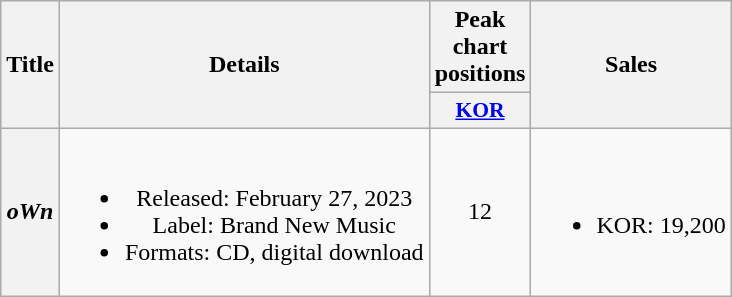<table class="wikitable plainrowheaders" style="text-align:center;">
<tr>
<th scope="col" rowspan="2">Title</th>
<th scope="col" rowspan="2">Details</th>
<th scope="col" colspan="1">Peak chart positions</th>
<th scope="col" rowspan="2">Sales</th>
</tr>
<tr>
<th style="width:3em;font-size:90%;"><a href='#'>KOR</a><br></th>
</tr>
<tr>
<th scope="row"><em>oWn</em></th>
<td><br><ul><li>Released: February 27, 2023</li><li>Label: Brand New Music</li><li>Formats: CD, digital download</li></ul></td>
<td>12</td>
<td><br><ul><li>KOR: 19,200</li></ul></td>
</tr>
</table>
